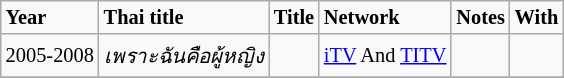<table class="wikitable" style="font-size: 85%;">
<tr>
<td><strong>Year</strong></td>
<td><strong>Thai title</strong></td>
<td><strong>Title</strong></td>
<td><strong>Network</strong></td>
<td><strong>Notes</strong></td>
<td><strong>With</strong></td>
</tr>
<tr>
<td rowspan="1">2005-2008</td>
<td><em>เพราะฉันคือผู้หญิง</em></td>
<td><em> </em></td>
<td><a href='#'>iTV</a> And <a href='#'>TITV</a></td>
<td></td>
<td></td>
</tr>
<tr>
</tr>
</table>
